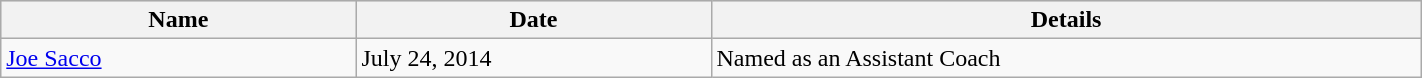<table class="wikitable" style="width:75%;">
<tr style="text-align:center; background:#ddd;">
<th style="width:25%;">Name</th>
<th style="width:25%;">Date</th>
<th style="width:50%;">Details</th>
</tr>
<tr>
<td><a href='#'>Joe Sacco</a></td>
<td>July 24, 2014</td>
<td>Named as an Assistant Coach</td>
</tr>
</table>
